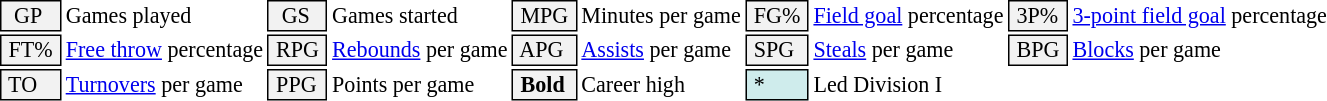<table class="toccolours" style="font-size: 92%; white-space: nowrap;">
<tr>
<td style="background-color: #F2F2F2; border: 1px solid black;">  GP</td>
<td>Games played</td>
<td style="background-color: #F2F2F2; border: 1px solid black">  GS </td>
<td>Games started</td>
<td style="background-color: #F2F2F2; border: 1px solid black"> MPG </td>
<td>Minutes per game</td>
<td style="background-color: #F2F2F2; border: 1px solid black;"> FG% </td>
<td><a href='#'>Field goal</a> percentage</td>
<td style="background-color: #F2F2F2; border: 1px solid black"> 3P% </td>
<td><a href='#'>3-point field goal</a> percentage</td>
</tr>
<tr>
<td style="background-color: #F2F2F2; border: 1px solid black"> FT% </td>
<td><a href='#'>Free throw</a> percentage</td>
<td style="background-color: #F2F2F2; border: 1px solid black;"> RPG </td>
<td><a href='#'>Rebounds</a> per game</td>
<td style="background-color: #F2F2F2; border: 1px solid black"> APG </td>
<td><a href='#'>Assists</a> per game</td>
<td style="background-color: #F2F2F2; border: 1px solid black"> SPG </td>
<td><a href='#'>Steals</a> per game</td>
<td style="background-color: #F2F2F2; border: 1px solid black;"> BPG </td>
<td><a href='#'>Blocks</a> per game</td>
</tr>
<tr>
<td style="background-color: #F2F2F2; border: 1px solid black"> TO </td>
<td><a href='#'>Turnovers</a> per game</td>
<td style="background-color: #F2F2F2; border: 1px solid black"> PPG </td>
<td>Points per game</td>
<td style="background-color: #F2F2F2; border: 1px solid black"> <strong>Bold</strong> </td>
<td>Career high</td>
<td style="background-color: #cfecec; border: 1px solid black"> * </td>
<td>Led Division I</td>
</tr>
</table>
